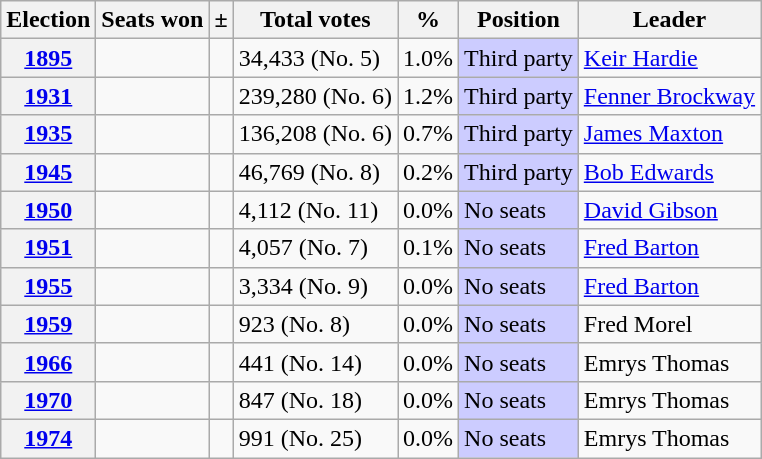<table class="wikitable sortable">
<tr>
<th>Election</th>
<th>Seats won</th>
<th>±</th>
<th>Total votes</th>
<th>%</th>
<th>Position</th>
<th>Leader</th>
</tr>
<tr>
<th><a href='#'>1895</a></th>
<td></td>
<td></td>
<td>34,433 (No. 5)</td>
<td>1.0%</td>
<td style="background:#ccf;">Third party</td>
<td><a href='#'>Keir Hardie</a></td>
</tr>
<tr>
<th><a href='#'>1931</a></th>
<td></td>
<td></td>
<td>239,280 (No. 6)</td>
<td>1.2%</td>
<td style="background:#ccf;">Third party</td>
<td><a href='#'>Fenner Brockway</a></td>
</tr>
<tr>
<th><a href='#'>1935</a></th>
<td></td>
<td></td>
<td>136,208 (No. 6)</td>
<td>0.7%</td>
<td style="background:#ccf;">Third party</td>
<td><a href='#'>James Maxton</a></td>
</tr>
<tr>
<th><a href='#'>1945</a></th>
<td></td>
<td></td>
<td>46,769 (No. 8)</td>
<td>0.2%</td>
<td style="background:#ccf;">Third party</td>
<td><a href='#'>Bob Edwards</a></td>
</tr>
<tr>
<th><a href='#'>1950</a></th>
<td></td>
<td></td>
<td>4,112 (No. 11)</td>
<td>0.0%</td>
<td style="background:#ccf;">No seats</td>
<td><a href='#'>David Gibson</a></td>
</tr>
<tr>
<th><a href='#'>1951</a></th>
<td></td>
<td></td>
<td>4,057 (No. 7)</td>
<td>0.1%</td>
<td style="background:#ccf;">No seats</td>
<td><a href='#'>Fred Barton</a></td>
</tr>
<tr>
<th><a href='#'>1955</a></th>
<td></td>
<td></td>
<td>3,334 (No. 9)</td>
<td>0.0%</td>
<td style="background:#ccf;">No seats</td>
<td><a href='#'>Fred Barton</a></td>
</tr>
<tr>
<th><a href='#'>1959</a></th>
<td></td>
<td></td>
<td>923 (No. 8)</td>
<td>0.0%</td>
<td style="background:#ccf;">No seats</td>
<td>Fred Morel</td>
</tr>
<tr>
<th><a href='#'>1966</a></th>
<td></td>
<td></td>
<td>441 (No. 14)</td>
<td>0.0%</td>
<td style="background:#ccf;">No seats</td>
<td>Emrys Thomas</td>
</tr>
<tr>
<th><a href='#'>1970</a></th>
<td></td>
<td></td>
<td>847 (No. 18)</td>
<td>0.0%</td>
<td style="background:#ccf;">No seats</td>
<td>Emrys Thomas</td>
</tr>
<tr>
<th><a href='#'>1974</a></th>
<td></td>
<td></td>
<td>991 (No. 25)</td>
<td>0.0%</td>
<td style="background:#ccf;">No seats</td>
<td>Emrys Thomas</td>
</tr>
</table>
